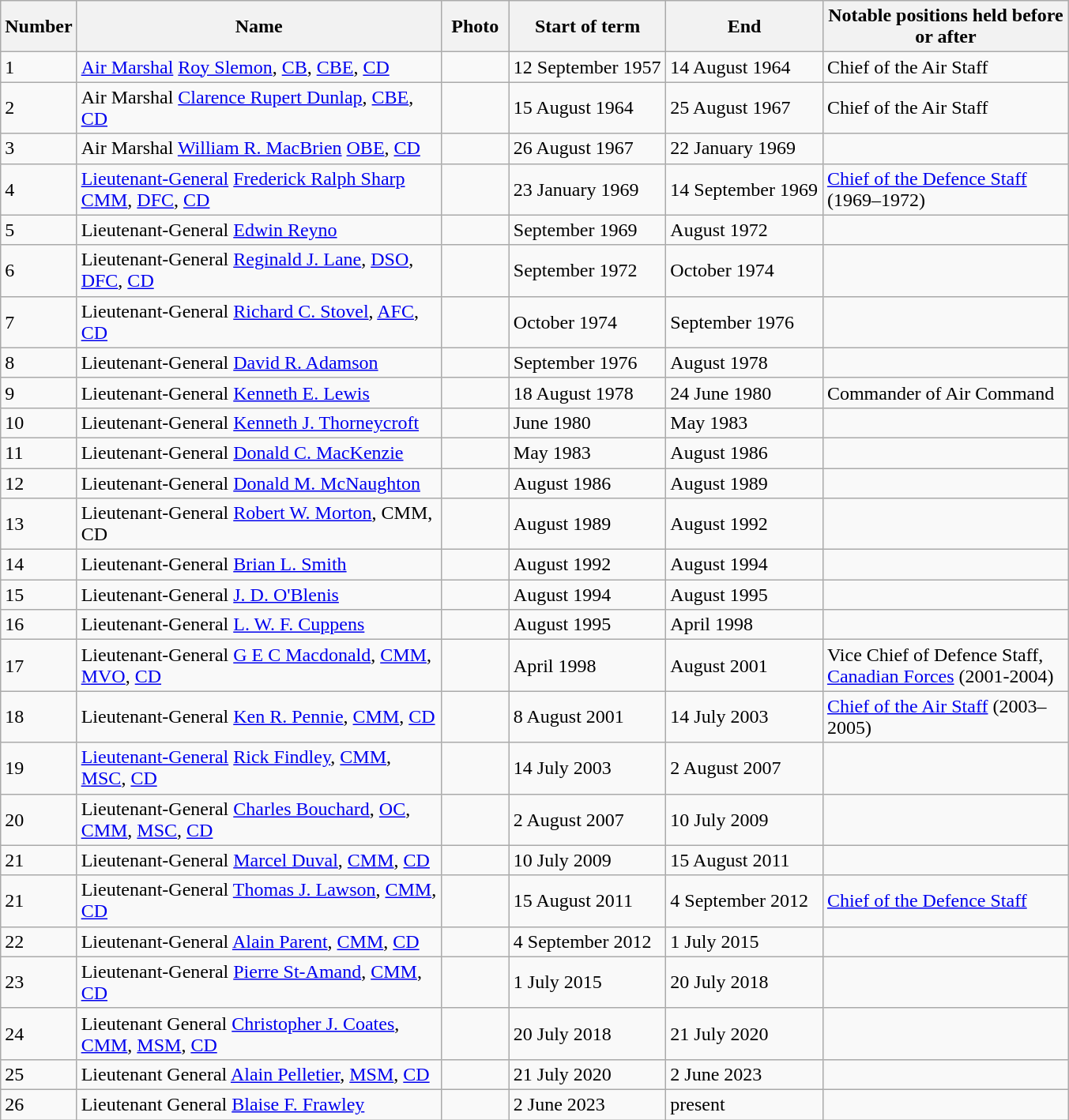<table class="wikitable">
<tr>
<th scope="col" style="width:5px;;">Number</th>
<th scope="col" style="width:300px;">Name</th>
<th scope="col" style="width:50px;">Photo</th>
<th scope="col" style="width:125px;">Start of term</th>
<th scope="col" style="width:125px;">End</th>
<th scope="col" style="width:200px;">Notable positions held before or after</th>
</tr>
<tr>
<td>1</td>
<td><a href='#'>Air Marshal</a> <a href='#'>Roy Slemon</a>, <a href='#'>CB</a>, <a href='#'>CBE</a>, <a href='#'>CD</a></td>
<td></td>
<td>12 September 1957</td>
<td>14 August 1964</td>
<td>Chief of the Air Staff</td>
</tr>
<tr>
<td>2</td>
<td>Air Marshal <a href='#'>Clarence Rupert Dunlap</a>, <a href='#'>CBE</a>, <a href='#'>CD</a></td>
<td></td>
<td>15 August 1964</td>
<td>25 August 1967</td>
<td>Chief of the Air Staff</td>
</tr>
<tr>
<td>3</td>
<td>Air Marshal <a href='#'>William R. MacBrien</a> <a href='#'>OBE</a>, <a href='#'>CD</a></td>
<td></td>
<td>26 August 1967</td>
<td>22 January 1969</td>
<td></td>
</tr>
<tr>
<td>4</td>
<td><a href='#'>Lieutenant-General</a> <a href='#'>Frederick Ralph Sharp</a> <a href='#'>CMM</a>, <a href='#'>DFC</a>, <a href='#'>CD</a></td>
<td></td>
<td>23 January 1969</td>
<td>14 September 1969</td>
<td><a href='#'>Chief of the Defence Staff</a> (1969–1972)</td>
</tr>
<tr>
<td>5</td>
<td>Lieutenant-General <a href='#'>Edwin Reyno</a></td>
<td></td>
<td>September 1969</td>
<td>August 1972</td>
<td></td>
</tr>
<tr>
<td>6</td>
<td>Lieutenant-General <a href='#'>Reginald J. Lane</a>, <a href='#'>DSO</a>, <a href='#'>DFC</a>, <a href='#'>CD</a></td>
<td></td>
<td>September 1972</td>
<td>October 1974</td>
<td></td>
</tr>
<tr>
<td>7</td>
<td>Lieutenant-General <a href='#'>Richard C. Stovel</a>, <a href='#'>AFC</a>, <a href='#'>CD</a></td>
<td></td>
<td>October 1974</td>
<td>September 1976</td>
<td></td>
</tr>
<tr>
<td>8</td>
<td>Lieutenant-General <a href='#'>David R. Adamson</a></td>
<td></td>
<td>September 1976</td>
<td>August 1978</td>
<td></td>
</tr>
<tr>
<td>9</td>
<td>Lieutenant-General <a href='#'>Kenneth E. Lewis</a></td>
<td></td>
<td>18 August 1978</td>
<td>24 June 1980</td>
<td>Commander of Air Command</td>
</tr>
<tr>
<td>10</td>
<td>Lieutenant-General <a href='#'>Kenneth J. Thorneycroft</a></td>
<td></td>
<td>June 1980</td>
<td>May 1983</td>
<td></td>
</tr>
<tr>
<td>11</td>
<td>Lieutenant-General <a href='#'>Donald C. MacKenzie</a></td>
<td></td>
<td>May 1983</td>
<td>August 1986</td>
<td></td>
</tr>
<tr>
<td>12</td>
<td>Lieutenant-General <a href='#'>Donald M. McNaughton</a></td>
<td></td>
<td>August 1986</td>
<td>August 1989</td>
<td></td>
</tr>
<tr>
<td>13</td>
<td>Lieutenant-General <a href='#'>Robert W. Morton</a>, CMM, CD</td>
<td></td>
<td>August 1989</td>
<td>August 1992</td>
<td></td>
</tr>
<tr>
<td>14</td>
<td>Lieutenant-General <a href='#'>Brian L. Smith</a></td>
<td></td>
<td>August 1992</td>
<td>August 1994</td>
<td></td>
</tr>
<tr>
<td>15</td>
<td>Lieutenant-General <a href='#'>J. D. O'Blenis</a></td>
<td></td>
<td>August 1994</td>
<td>August 1995</td>
<td></td>
</tr>
<tr>
<td>16</td>
<td>Lieutenant-General <a href='#'>L. W. F. Cuppens</a></td>
<td></td>
<td>August 1995</td>
<td>April 1998</td>
<td></td>
</tr>
<tr>
<td>17</td>
<td>Lieutenant-General <a href='#'>G E C Macdonald</a>, <a href='#'>CMM</a>, <a href='#'>MVO</a>, <a href='#'>CD</a></td>
<td></td>
<td>April 1998</td>
<td>August 2001</td>
<td>Vice Chief of Defence Staff, <a href='#'>Canadian Forces</a> (2001-2004)</td>
</tr>
<tr>
<td>18</td>
<td>Lieutenant-General <a href='#'>Ken R. Pennie</a>,  <a href='#'>CMM</a>, <a href='#'>CD</a></td>
<td></td>
<td>8 August 2001</td>
<td>14 July 2003</td>
<td><a href='#'>Chief of the Air Staff</a> (2003–2005)</td>
</tr>
<tr>
<td>19</td>
<td><a href='#'>Lieutenant-General</a> <a href='#'>Rick Findley</a>, <a href='#'>CMM</a>, <a href='#'>MSC</a>, <a href='#'>CD</a></td>
<td></td>
<td>14 July 2003</td>
<td>2 August 2007</td>
<td></td>
</tr>
<tr>
<td>20</td>
<td>Lieutenant-General <a href='#'>Charles Bouchard</a>, <a href='#'>OC</a>, <a href='#'>CMM</a>, <a href='#'>MSC</a>, <a href='#'>CD</a></td>
<td></td>
<td>2 August 2007</td>
<td>10 July 2009</td>
<td></td>
</tr>
<tr>
<td>21</td>
<td>Lieutenant-General <a href='#'>Marcel Duval</a>, <a href='#'>CMM</a>, <a href='#'>CD</a></td>
<td></td>
<td>10 July 2009</td>
<td>15 August 2011</td>
<td></td>
</tr>
<tr>
<td>21</td>
<td>Lieutenant-General <a href='#'>Thomas J. Lawson</a>, <a href='#'>CMM</a>, <a href='#'>CD</a></td>
<td></td>
<td>15 August 2011</td>
<td>4 September 2012</td>
<td><a href='#'>Chief of the Defence Staff</a></td>
</tr>
<tr>
<td>22</td>
<td>Lieutenant-General <a href='#'>Alain Parent</a>, <a href='#'>CMM</a>, <a href='#'>CD</a></td>
<td></td>
<td>4 September 2012</td>
<td>1 July 2015</td>
<td></td>
</tr>
<tr>
<td>23</td>
<td>Lieutenant-General <a href='#'>Pierre St-Amand</a>, <a href='#'> CMM</a>, <a href='#'>CD</a></td>
<td></td>
<td>1 July 2015</td>
<td>20 July 2018</td>
<td></td>
</tr>
<tr>
<td>24</td>
<td>Lieutenant General <a href='#'>Christopher J. Coates</a>, <a href='#'>CMM</a>, <a href='#'>MSM</a>, <a href='#'>CD</a></td>
<td></td>
<td>20 July 2018</td>
<td>21 July 2020</td>
<td></td>
</tr>
<tr>
<td>25</td>
<td>Lieutenant General <a href='#'>Alain Pelletier</a>, <a href='#'>MSM</a>, <a href='#'>CD</a></td>
<td></td>
<td>21 July 2020</td>
<td>2 June 2023</td>
<td></td>
</tr>
<tr>
<td>26</td>
<td>Lieutenant General <a href='#'>Blaise F. Frawley</a></td>
<td></td>
<td>2 June 2023</td>
<td>present</td>
<td></td>
</tr>
</table>
